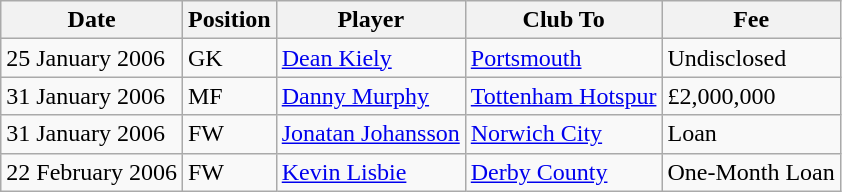<table class="wikitable">
<tr>
<th>Date</th>
<th>Position</th>
<th>Player</th>
<th>Club To</th>
<th>Fee</th>
</tr>
<tr>
<td>25 January 2006</td>
<td>GK</td>
<td><a href='#'>Dean Kiely</a></td>
<td><a href='#'>Portsmouth</a></td>
<td>Undisclosed</td>
</tr>
<tr>
<td>31 January 2006</td>
<td>MF</td>
<td><a href='#'>Danny Murphy</a></td>
<td><a href='#'>Tottenham Hotspur</a></td>
<td>£2,000,000</td>
</tr>
<tr>
<td>31 January 2006</td>
<td>FW</td>
<td><a href='#'>Jonatan Johansson</a></td>
<td><a href='#'>Norwich City</a></td>
<td>Loan</td>
</tr>
<tr>
<td>22 February 2006</td>
<td>FW</td>
<td><a href='#'>Kevin Lisbie</a></td>
<td><a href='#'>Derby County</a></td>
<td>One-Month Loan</td>
</tr>
</table>
